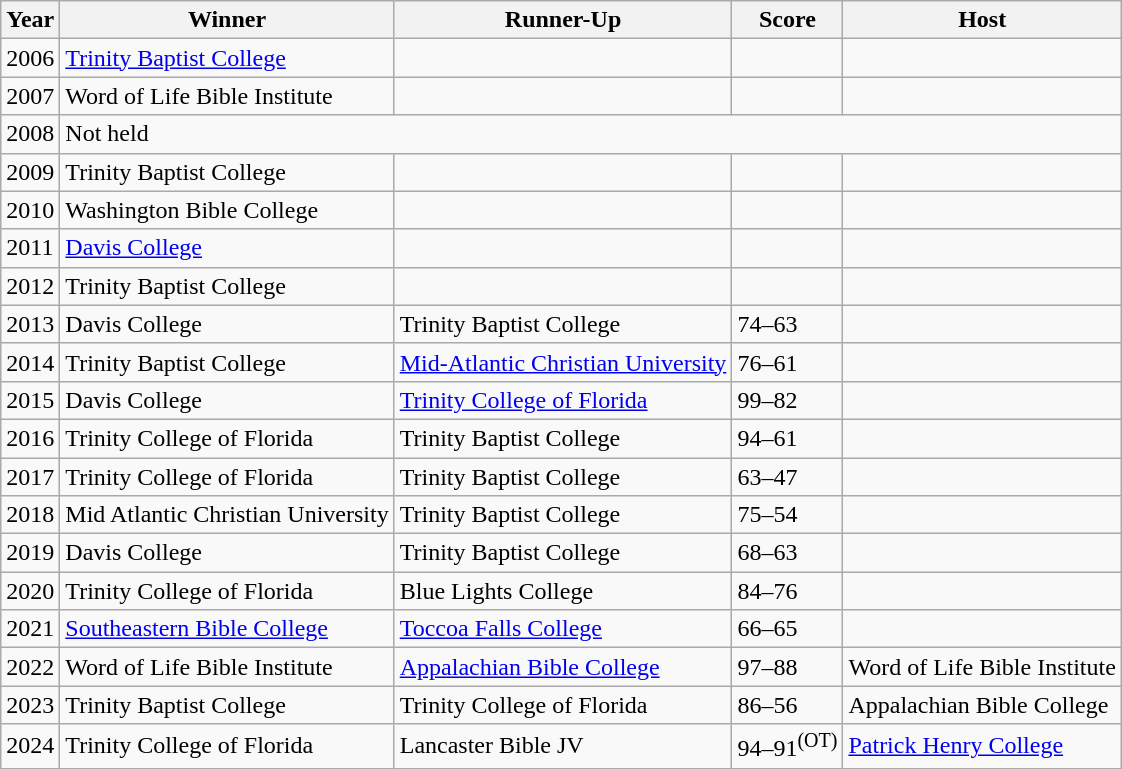<table class="wikitable">
<tr>
<th>Year</th>
<th>Winner</th>
<th>Runner-Up</th>
<th>Score</th>
<th>Host</th>
</tr>
<tr>
<td>2006</td>
<td><a href='#'>Trinity Baptist College</a></td>
<td></td>
<td></td>
<td></td>
</tr>
<tr>
<td>2007</td>
<td>Word of Life Bible Institute</td>
<td></td>
<td></td>
<td></td>
</tr>
<tr>
<td>2008</td>
<td colspan="5">Not held</td>
</tr>
<tr>
<td>2009</td>
<td>Trinity Baptist College</td>
<td></td>
<td></td>
<td></td>
</tr>
<tr>
<td>2010</td>
<td>Washington Bible College</td>
<td></td>
<td></td>
<td></td>
</tr>
<tr>
<td>2011</td>
<td><a href='#'>Davis College</a></td>
<td></td>
<td></td>
<td></td>
</tr>
<tr>
<td>2012</td>
<td>Trinity Baptist College</td>
<td></td>
<td></td>
<td></td>
</tr>
<tr>
<td>2013</td>
<td>Davis College</td>
<td>Trinity Baptist College</td>
<td>74–63</td>
<td></td>
</tr>
<tr>
<td>2014</td>
<td>Trinity Baptist College</td>
<td><a href='#'>Mid-Atlantic Christian University</a></td>
<td>76–61</td>
<td></td>
</tr>
<tr>
<td>2015</td>
<td>Davis College</td>
<td><a href='#'>Trinity College of Florida</a></td>
<td>99–82</td>
<td></td>
</tr>
<tr>
<td>2016</td>
<td>Trinity College of Florida</td>
<td>Trinity Baptist College</td>
<td>94–61</td>
<td></td>
</tr>
<tr>
<td>2017</td>
<td>Trinity College of Florida</td>
<td>Trinity Baptist College</td>
<td>63–47</td>
<td></td>
</tr>
<tr>
<td>2018</td>
<td>Mid Atlantic Christian University</td>
<td>Trinity Baptist College</td>
<td>75–54</td>
<td></td>
</tr>
<tr>
<td>2019</td>
<td>Davis College</td>
<td>Trinity Baptist College</td>
<td>68–63</td>
<td></td>
</tr>
<tr>
<td>2020</td>
<td>Trinity College of Florida</td>
<td>Blue Lights College</td>
<td>84–76</td>
<td></td>
</tr>
<tr>
<td>2021</td>
<td><a href='#'>Southeastern Bible College</a></td>
<td><a href='#'>Toccoa Falls College</a></td>
<td>66–65</td>
<td></td>
</tr>
<tr>
<td>2022</td>
<td>Word of Life Bible Institute</td>
<td><a href='#'>Appalachian Bible College</a></td>
<td>97–88</td>
<td>Word of Life Bible Institute</td>
</tr>
<tr>
<td>2023</td>
<td>Trinity Baptist College</td>
<td>Trinity College of Florida</td>
<td>86–56</td>
<td>Appalachian Bible College</td>
</tr>
<tr>
<td>2024</td>
<td>Trinity College of Florida</td>
<td>Lancaster Bible JV</td>
<td>94–91<sup>(OT)</sup></td>
<td><a href='#'>Patrick Henry College</a></td>
</tr>
</table>
